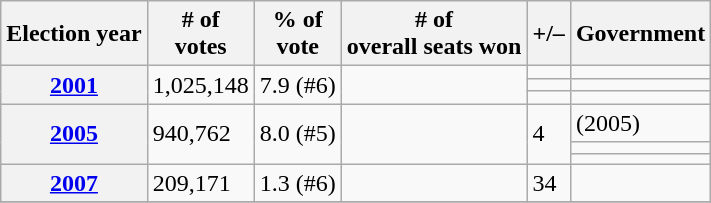<table class=wikitable>
<tr>
<th>Election year</th>
<th># of<br>votes</th>
<th>% of<br>vote</th>
<th># of<br>overall seats won</th>
<th>+/–</th>
<th>Government</th>
</tr>
<tr>
<th rowspan="3"><a href='#'>2001</a></th>
<td rowspan="3">1,025,148</td>
<td rowspan="3">7.9 (#6)</td>
<td rowspan="3"></td>
<td></td>
<td></td>
</tr>
<tr>
<td></td>
<td></td>
</tr>
<tr>
<td></td>
<td></td>
</tr>
<tr>
<th rowspan="3"><a href='#'>2005</a></th>
<td rowspan="3">940,762</td>
<td rowspan="3">8.0 (#5)</td>
<td rowspan="3"></td>
<td rowspan="3"> 4</td>
<td> (2005)</td>
</tr>
<tr>
<td></td>
</tr>
<tr>
<td></td>
</tr>
<tr>
<th><a href='#'>2007</a></th>
<td>209,171</td>
<td>1.3 (#6)</td>
<td></td>
<td> 34</td>
<td></td>
</tr>
<tr>
</tr>
</table>
